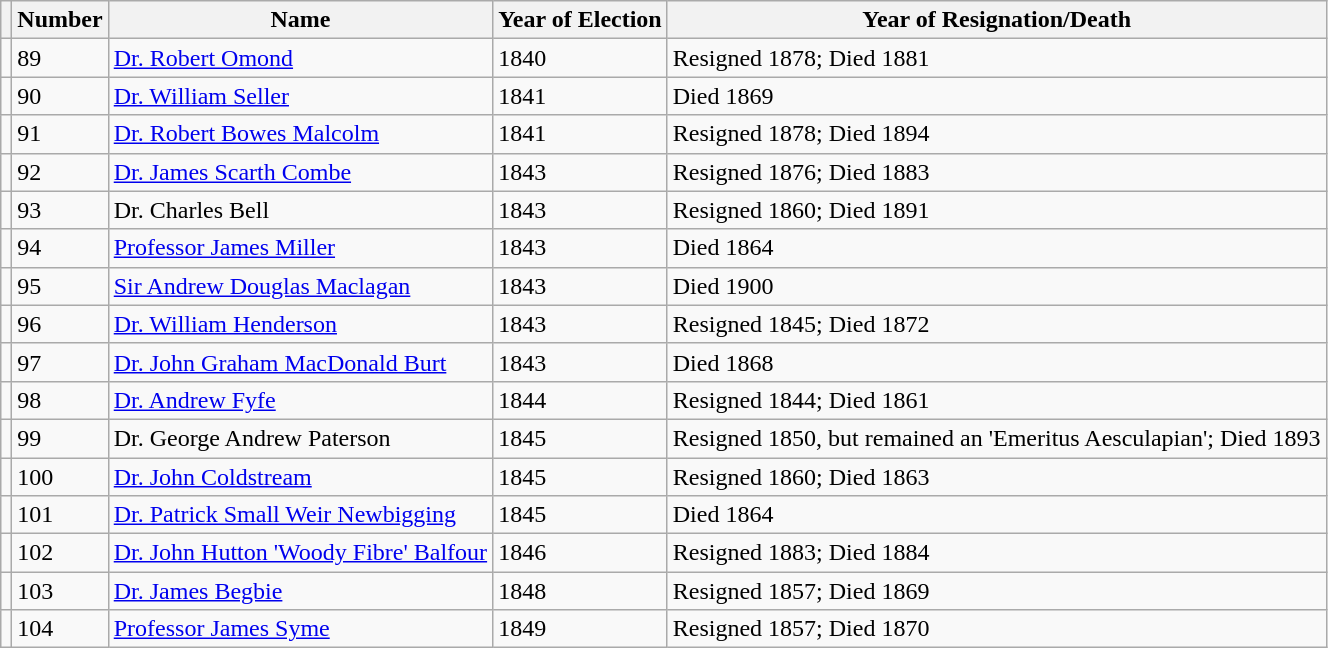<table class="wikitable">
<tr>
<th></th>
<th>Number</th>
<th>Name</th>
<th>Year of Election</th>
<th>Year of Resignation/Death</th>
</tr>
<tr>
<td></td>
<td>89</td>
<td><a href='#'>Dr. Robert Omond</a></td>
<td>1840</td>
<td>Resigned 1878; Died 1881</td>
</tr>
<tr>
<td></td>
<td>90</td>
<td><a href='#'>Dr. William Seller</a></td>
<td>1841</td>
<td>Died 1869</td>
</tr>
<tr>
<td></td>
<td>91</td>
<td><a href='#'>Dr. Robert Bowes Malcolm</a></td>
<td>1841</td>
<td>Resigned 1878; Died 1894</td>
</tr>
<tr>
<td></td>
<td>92</td>
<td><a href='#'>Dr. James Scarth Combe</a></td>
<td>1843</td>
<td>Resigned 1876; Died 1883</td>
</tr>
<tr>
<td></td>
<td>93</td>
<td>Dr. Charles Bell</td>
<td>1843</td>
<td>Resigned 1860; Died 1891</td>
</tr>
<tr>
<td></td>
<td>94</td>
<td><a href='#'>Professor James Miller</a></td>
<td>1843</td>
<td>Died 1864</td>
</tr>
<tr>
<td></td>
<td>95</td>
<td><a href='#'>Sir Andrew Douglas Maclagan</a></td>
<td>1843</td>
<td>Died 1900</td>
</tr>
<tr>
<td></td>
<td>96</td>
<td><a href='#'>Dr. William Henderson</a></td>
<td>1843</td>
<td>Resigned 1845; Died 1872</td>
</tr>
<tr>
<td></td>
<td>97</td>
<td><a href='#'>Dr. John Graham MacDonald Burt</a></td>
<td>1843</td>
<td>Died 1868</td>
</tr>
<tr>
<td></td>
<td>98</td>
<td><a href='#'>Dr. Andrew Fyfe</a></td>
<td>1844</td>
<td>Resigned 1844; Died 1861</td>
</tr>
<tr>
<td></td>
<td>99</td>
<td>Dr. George Andrew Paterson</td>
<td>1845</td>
<td>Resigned 1850, but remained an 'Emeritus Aesculapian'; Died 1893</td>
</tr>
<tr>
<td></td>
<td>100</td>
<td><a href='#'>Dr. John Coldstream</a></td>
<td>1845</td>
<td>Resigned 1860; Died 1863</td>
</tr>
<tr>
<td></td>
<td>101</td>
<td><a href='#'>Dr. Patrick Small Weir Newbigging</a></td>
<td>1845</td>
<td>Died 1864</td>
</tr>
<tr>
<td></td>
<td>102</td>
<td><a href='#'>Dr. John Hutton 'Woody Fibre' Balfour</a></td>
<td>1846</td>
<td>Resigned 1883; Died 1884</td>
</tr>
<tr>
<td></td>
<td>103</td>
<td><a href='#'>Dr. James Begbie</a></td>
<td>1848</td>
<td>Resigned 1857; Died 1869</td>
</tr>
<tr>
<td></td>
<td>104</td>
<td><a href='#'>Professor James Syme</a></td>
<td>1849</td>
<td>Resigned 1857; Died 1870</td>
</tr>
</table>
